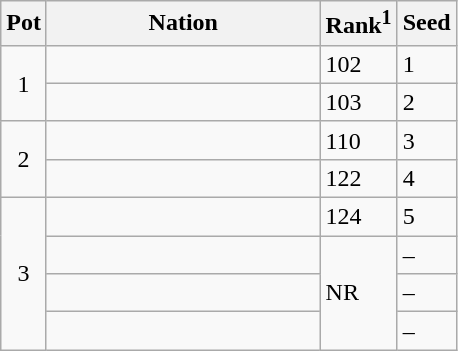<table class="wikitable">
<tr>
<th>Pot</th>
<th width="175">Nation</th>
<th>Rank<sup>1</sup></th>
<th>Seed</th>
</tr>
<tr>
<td rowspan=2 style="text-align:center;">1</td>
<td></td>
<td>102</td>
<td>1</td>
</tr>
<tr>
<td></td>
<td>103</td>
<td>2</td>
</tr>
<tr>
<td rowspan=2 style="text-align:center;">2</td>
<td></td>
<td>110</td>
<td>3</td>
</tr>
<tr>
<td></td>
<td>122</td>
<td>4</td>
</tr>
<tr>
<td rowspan=4 style="text-align:center;">3</td>
<td></td>
<td>124</td>
<td>5</td>
</tr>
<tr>
<td></td>
<td rowspan=3>NR</td>
<td>–</td>
</tr>
<tr>
<td></td>
<td>–</td>
</tr>
<tr>
<td></td>
<td>–</td>
</tr>
</table>
